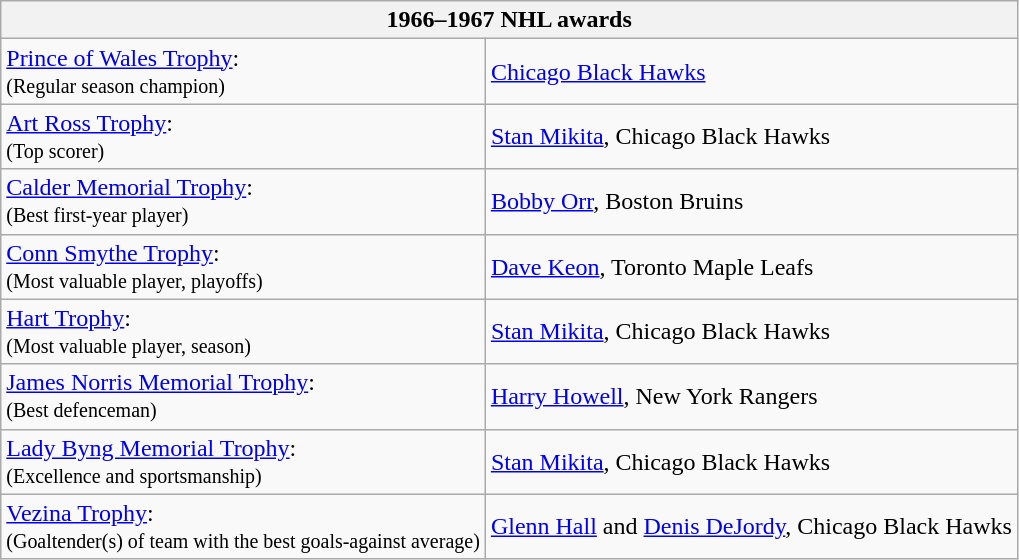<table class="wikitable">
<tr>
<th bgcolor="#DDDDDD" colspan="2">1966–1967 NHL awards</th>
</tr>
<tr>
<td><a href='#'>Prince of Wales Trophy</a>:<br><small>(Regular season champion)</small></td>
<td><a href='#'>Chicago Black Hawks</a></td>
</tr>
<tr>
<td><a href='#'>Art Ross Trophy</a>:<br><small>(Top scorer)</small></td>
<td><a href='#'>Stan Mikita</a>, Chicago Black Hawks</td>
</tr>
<tr>
<td><a href='#'>Calder Memorial Trophy</a>:<br><small>(Best first-year player)</small></td>
<td><a href='#'>Bobby Orr</a>, Boston Bruins</td>
</tr>
<tr>
<td><a href='#'>Conn Smythe Trophy</a>:<br><small>(Most valuable player, playoffs)</small></td>
<td><a href='#'>Dave Keon</a>, Toronto Maple Leafs</td>
</tr>
<tr>
<td><a href='#'>Hart Trophy</a>:<br><small>(Most valuable player, season)</small></td>
<td><a href='#'>Stan Mikita</a>, Chicago Black Hawks</td>
</tr>
<tr>
<td><a href='#'>James Norris Memorial Trophy</a>:<br><small>(Best defenceman)</small></td>
<td><a href='#'>Harry Howell</a>, New York Rangers</td>
</tr>
<tr>
<td><a href='#'>Lady Byng Memorial Trophy</a>:<br><small>(Excellence and sportsmanship)</small></td>
<td><a href='#'>Stan Mikita</a>, Chicago Black Hawks</td>
</tr>
<tr>
<td><a href='#'>Vezina Trophy</a>:<br><small>(Goaltender(s) of team with the best goals-against average)</small></td>
<td><a href='#'>Glenn Hall</a> and <a href='#'>Denis DeJordy</a>, Chicago Black Hawks</td>
</tr>
</table>
